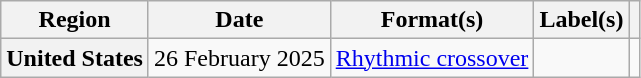<table class="wikitable plainrowheaders">
<tr>
<th scope="col">Region</th>
<th scope="col">Date</th>
<th scope="col">Format(s)</th>
<th scope="col">Label(s)</th>
<th scope="col"></th>
</tr>
<tr>
<th scope="row">United States</th>
<td>26 February 2025</td>
<td><a href='#'>Rhythmic crossover</a></td>
<td rowspan="1"></td>
<td align="center"></td>
</tr>
</table>
